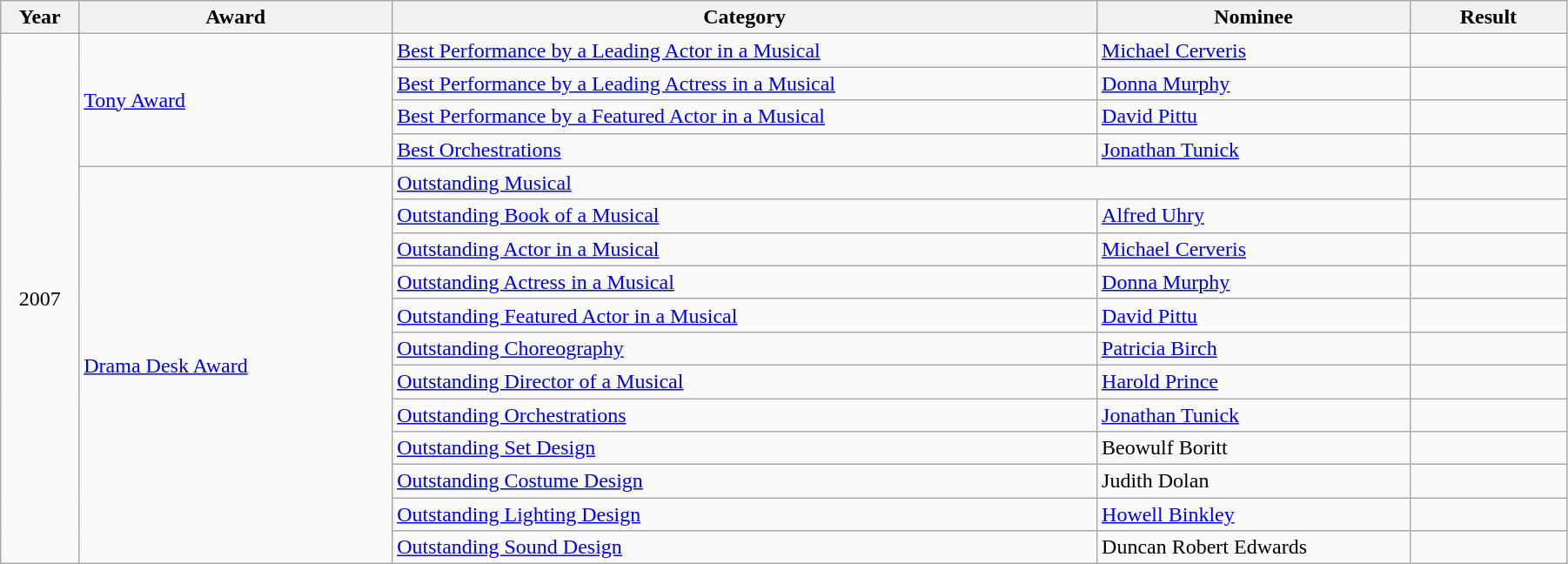<table class="wikitable" width="95%">
<tr>
<th width="5%">Year</th>
<th width="20%">Award</th>
<th width="45%">Category</th>
<th width="20%">Nominee</th>
<th width="10%">Result</th>
</tr>
<tr>
<td rowspan="16" align="center">2007</td>
<td rowspan="4"><a href='#'>Tony Award</a></td>
<td><a href='#'>Best Performance by a Leading Actor in a Musical</a></td>
<td><a href='#'>Michael Cerveris</a></td>
<td></td>
</tr>
<tr>
<td><a href='#'>Best Performance by a Leading Actress in a Musical</a></td>
<td><a href='#'>Donna Murphy</a></td>
<td></td>
</tr>
<tr>
<td><a href='#'>Best Performance by a Featured Actor in a Musical</a></td>
<td><a href='#'>David Pittu</a></td>
<td></td>
</tr>
<tr>
<td><a href='#'>Best Orchestrations</a></td>
<td><a href='#'>Jonathan Tunick</a></td>
<td></td>
</tr>
<tr>
<td rowspan="12"><a href='#'>Drama Desk Award</a></td>
<td colspan="2"><a href='#'>Outstanding Musical</a></td>
<td></td>
</tr>
<tr>
<td><a href='#'>Outstanding Book of a Musical</a></td>
<td><a href='#'>Alfred Uhry</a></td>
<td></td>
</tr>
<tr>
<td><a href='#'>Outstanding Actor in a Musical</a></td>
<td><a href='#'>Michael Cerveris</a></td>
<td></td>
</tr>
<tr>
<td><a href='#'>Outstanding Actress in a Musical</a></td>
<td><a href='#'>Donna Murphy</a></td>
<td></td>
</tr>
<tr>
<td><a href='#'>Outstanding Featured Actor in a Musical</a></td>
<td><a href='#'>David Pittu</a></td>
<td></td>
</tr>
<tr>
<td><a href='#'>Outstanding Choreography</a></td>
<td><a href='#'>Patricia Birch</a></td>
<td></td>
</tr>
<tr>
<td><a href='#'>Outstanding Director of a Musical</a></td>
<td><a href='#'>Harold Prince</a></td>
<td></td>
</tr>
<tr>
<td><a href='#'>Outstanding Orchestrations</a></td>
<td><a href='#'>Jonathan Tunick</a></td>
<td></td>
</tr>
<tr>
<td><a href='#'>Outstanding Set Design</a></td>
<td>Beowulf Boritt</td>
<td></td>
</tr>
<tr>
<td><a href='#'>Outstanding Costume Design</a></td>
<td>Judith Dolan</td>
<td></td>
</tr>
<tr>
<td><a href='#'>Outstanding Lighting Design</a></td>
<td><a href='#'>Howell Binkley</a></td>
<td></td>
</tr>
<tr>
<td><a href='#'>Outstanding Sound Design</a></td>
<td>Duncan Robert Edwards</td>
<td></td>
</tr>
</table>
